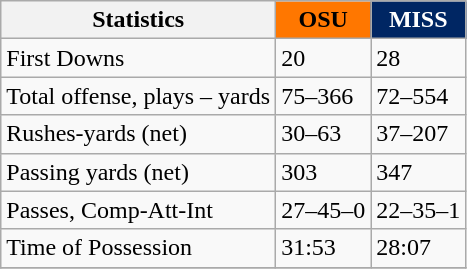<table class="wikitable">
<tr>
<th>Statistics</th>
<th style="background:#ff7700; color:#000000">OSU</th>
<th style="background:#002663; color:#ffffff">MISS</th>
</tr>
<tr>
<td>First Downs</td>
<td>20</td>
<td>28</td>
</tr>
<tr>
<td>Total offense, plays – yards</td>
<td>75–366</td>
<td>72–554</td>
</tr>
<tr>
<td>Rushes-yards (net)</td>
<td>30–63</td>
<td>37–207</td>
</tr>
<tr>
<td>Passing yards (net)</td>
<td>303</td>
<td>347</td>
</tr>
<tr>
<td>Passes, Comp-Att-Int</td>
<td>27–45–0</td>
<td>22–35–1</td>
</tr>
<tr>
<td>Time of Possession</td>
<td>31:53</td>
<td>28:07</td>
</tr>
<tr>
</tr>
</table>
